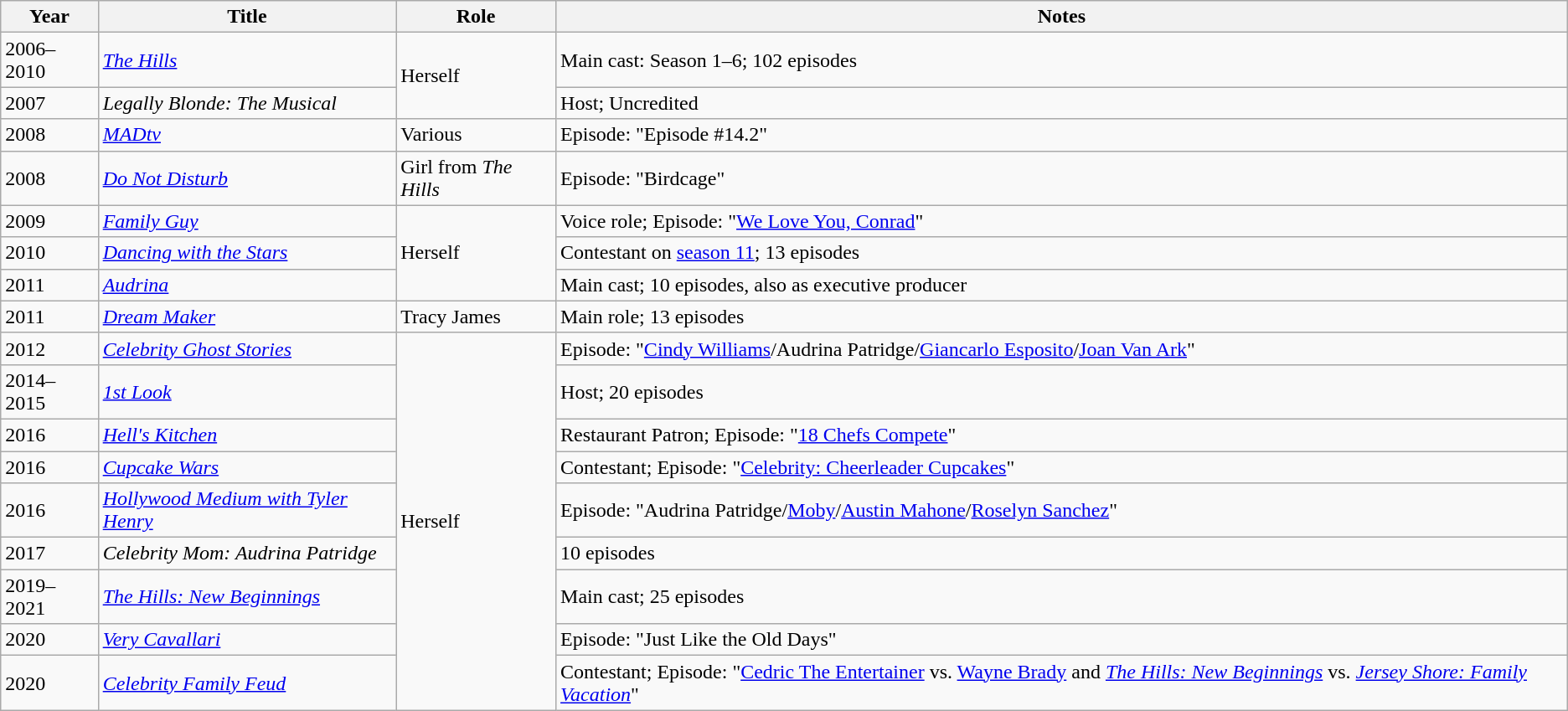<table class="wikitable">
<tr>
<th>Year</th>
<th>Title</th>
<th>Role</th>
<th>Notes</th>
</tr>
<tr>
<td>2006–2010</td>
<td><em><a href='#'>The Hills</a></em></td>
<td rowspan="2">Herself</td>
<td>Main cast: Season 1–6; 102 episodes</td>
</tr>
<tr>
<td>2007</td>
<td><em>Legally Blonde: The Musical</em></td>
<td>Host; Uncredited</td>
</tr>
<tr>
<td>2008</td>
<td><em><a href='#'>MADtv</a></em></td>
<td>Various</td>
<td>Episode: "Episode #14.2"</td>
</tr>
<tr>
<td>2008</td>
<td><em><a href='#'>Do Not Disturb</a></em></td>
<td>Girl from <em>The Hills</em></td>
<td>Episode: "Birdcage"</td>
</tr>
<tr>
<td>2009</td>
<td><em><a href='#'>Family Guy</a></em></td>
<td rowspan="3">Herself</td>
<td>Voice role; Episode: "<a href='#'>We Love You, Conrad</a>"</td>
</tr>
<tr>
<td>2010</td>
<td><em><a href='#'>Dancing with the Stars</a></em></td>
<td>Contestant on <a href='#'>season 11</a>; 13 episodes</td>
</tr>
<tr>
<td>2011</td>
<td><em><a href='#'>Audrina</a></em></td>
<td>Main cast; 10 episodes, also as executive producer</td>
</tr>
<tr>
<td>2011</td>
<td><em><a href='#'>Dream Maker</a></em></td>
<td>Tracy James</td>
<td>Main role; 13 episodes</td>
</tr>
<tr>
<td>2012</td>
<td><em><a href='#'>Celebrity Ghost Stories</a></em></td>
<td rowspan="9">Herself</td>
<td>Episode: "<a href='#'>Cindy Williams</a>/Audrina Patridge/<a href='#'>Giancarlo Esposito</a>/<a href='#'>Joan Van Ark</a>"</td>
</tr>
<tr>
<td>2014–2015</td>
<td><em><a href='#'>1st Look</a></em></td>
<td>Host; 20 episodes</td>
</tr>
<tr>
<td>2016</td>
<td><em><a href='#'>Hell's Kitchen</a></em></td>
<td>Restaurant Patron; Episode: "<a href='#'>18 Chefs Compete</a>"</td>
</tr>
<tr>
<td>2016</td>
<td><em><a href='#'>Cupcake Wars</a></em></td>
<td>Contestant; Episode: "<a href='#'>Celebrity: Cheerleader Cupcakes</a>"</td>
</tr>
<tr>
<td>2016</td>
<td><em><a href='#'>Hollywood Medium with Tyler Henry</a></em></td>
<td>Episode: "Audrina Patridge/<a href='#'>Moby</a>/<a href='#'>Austin Mahone</a>/<a href='#'>Roselyn Sanchez</a>"</td>
</tr>
<tr>
<td>2017</td>
<td><em>Celebrity Mom: Audrina Patridge</em></td>
<td>10 episodes</td>
</tr>
<tr>
<td>2019–2021</td>
<td><em><a href='#'>The Hills: New Beginnings</a></em></td>
<td>Main cast; 25 episodes</td>
</tr>
<tr>
<td>2020</td>
<td><em><a href='#'>Very Cavallari</a></em></td>
<td>Episode: "Just Like the Old Days"</td>
</tr>
<tr>
<td>2020</td>
<td><em><a href='#'>Celebrity Family Feud</a></em></td>
<td>Contestant; Episode: "<a href='#'>Cedric The Entertainer</a> vs. <a href='#'>Wayne Brady</a> and <em><a href='#'>The Hills: New Beginnings</a></em> vs. <em><a href='#'>Jersey Shore: Family Vacation</a></em>"</td>
</tr>
</table>
